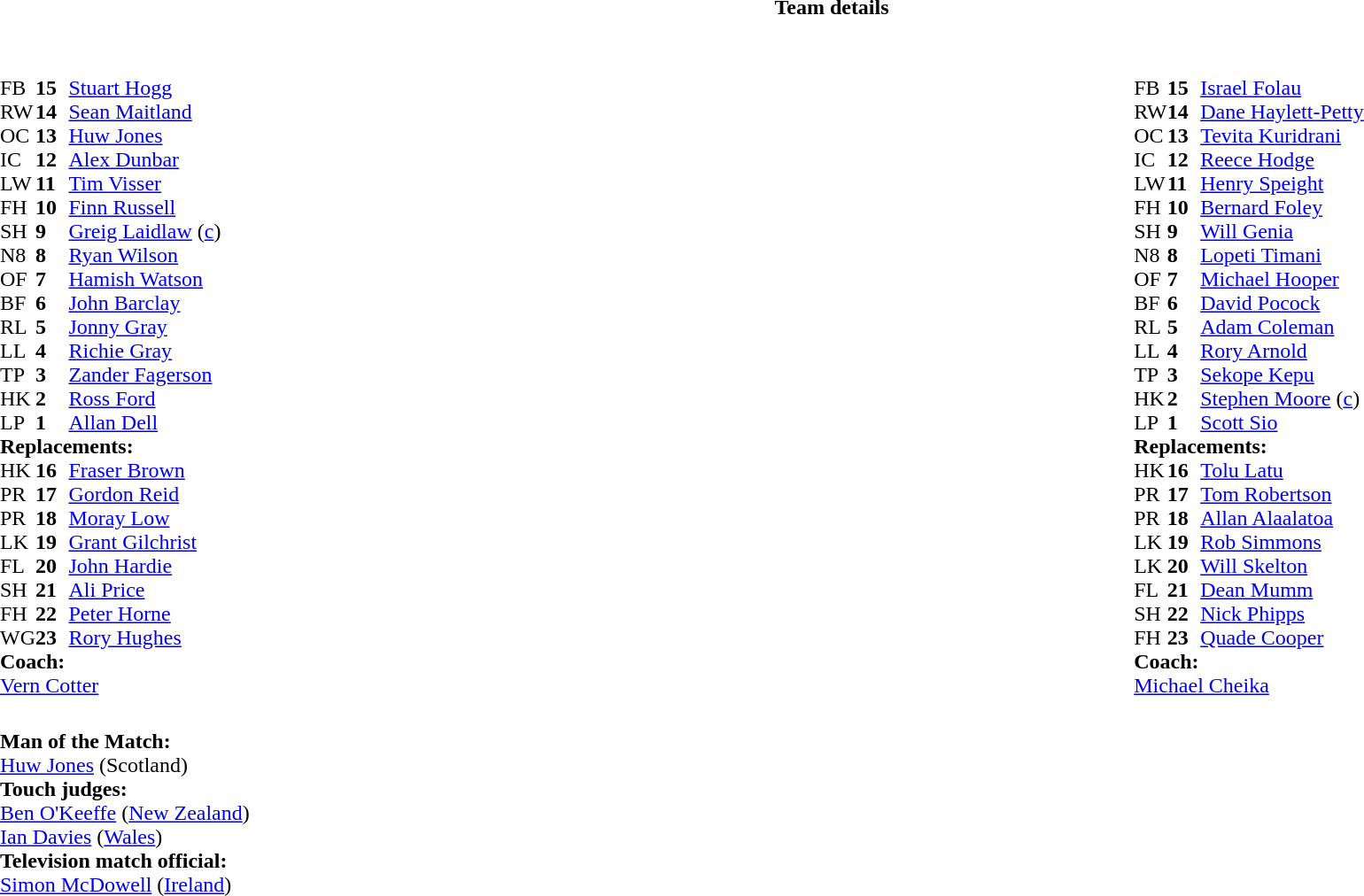<table border="0" width="100%" class="collapsible collapsed">
<tr>
<th>Team details</th>
</tr>
<tr>
<td><br><table width="100%">
<tr>
<td valign="top" width="50%"><br><table style="font-size: 100%" cellspacing="0" cellpadding="0">
<tr>
<th width="25"></th>
<th width="25"></th>
</tr>
<tr>
<td>FB</td>
<td><strong>15</strong></td>
<td><a href='#'>Stuart Hogg</a></td>
</tr>
<tr>
<td>RW</td>
<td><strong>14</strong></td>
<td><a href='#'>Sean Maitland</a></td>
</tr>
<tr>
<td>OC</td>
<td><strong>13</strong></td>
<td><a href='#'>Huw Jones</a></td>
</tr>
<tr>
<td>IC</td>
<td><strong>12</strong></td>
<td><a href='#'>Alex Dunbar</a></td>
<td></td>
<td></td>
</tr>
<tr>
<td>LW</td>
<td><strong>11</strong></td>
<td><a href='#'>Tim Visser</a></td>
</tr>
<tr>
<td>FH</td>
<td><strong>10</strong></td>
<td><a href='#'>Finn Russell</a></td>
</tr>
<tr>
<td>SH</td>
<td><strong>9</strong></td>
<td><a href='#'>Greig Laidlaw</a> (<a href='#'>c</a>)</td>
</tr>
<tr>
<td>N8</td>
<td><strong>8</strong></td>
<td><a href='#'>Ryan Wilson</a></td>
<td></td>
<td></td>
</tr>
<tr>
<td>OF</td>
<td><strong>7</strong></td>
<td><a href='#'>Hamish Watson</a></td>
</tr>
<tr>
<td>BF</td>
<td><strong>6</strong></td>
<td><a href='#'>John Barclay</a></td>
</tr>
<tr>
<td>RL</td>
<td><strong>5</strong></td>
<td><a href='#'>Jonny Gray</a></td>
</tr>
<tr>
<td>LL</td>
<td><strong>4</strong></td>
<td><a href='#'>Richie Gray</a></td>
<td></td>
<td></td>
<td></td>
</tr>
<tr>
<td>TP</td>
<td><strong>3</strong></td>
<td><a href='#'>Zander Fagerson</a></td>
<td></td>
<td></td>
</tr>
<tr>
<td>HK</td>
<td><strong>2</strong></td>
<td><a href='#'>Ross Ford</a></td>
<td></td>
<td></td>
</tr>
<tr>
<td>LP</td>
<td><strong>1</strong></td>
<td><a href='#'>Allan Dell</a></td>
<td></td>
<td></td>
</tr>
<tr>
<td colspan=3><strong>Replacements:</strong></td>
</tr>
<tr>
<td>HK</td>
<td><strong>16</strong></td>
<td><a href='#'>Fraser Brown</a></td>
<td></td>
<td></td>
</tr>
<tr>
<td>PR</td>
<td><strong>17</strong></td>
<td><a href='#'>Gordon Reid</a></td>
<td></td>
<td></td>
</tr>
<tr>
<td>PR</td>
<td><strong>18</strong></td>
<td><a href='#'>Moray Low</a></td>
<td></td>
<td></td>
</tr>
<tr>
<td>LK</td>
<td><strong>19</strong></td>
<td><a href='#'>Grant Gilchrist</a></td>
<td></td>
<td></td>
<td></td>
<td></td>
</tr>
<tr>
<td>FL</td>
<td><strong>20</strong></td>
<td><a href='#'>John Hardie</a></td>
<td></td>
<td></td>
<td></td>
<td></td>
</tr>
<tr>
<td>SH</td>
<td><strong>21</strong></td>
<td><a href='#'>Ali Price</a></td>
</tr>
<tr>
<td>FH</td>
<td><strong>22</strong></td>
<td><a href='#'>Peter Horne</a></td>
<td></td>
<td></td>
</tr>
<tr>
<td>WG</td>
<td><strong>23</strong></td>
<td><a href='#'>Rory Hughes</a></td>
</tr>
<tr>
<td colspan=3><strong>Coach:</strong></td>
</tr>
<tr>
<td colspan="4"> <a href='#'>Vern Cotter</a></td>
</tr>
</table>
</td>
<td valign="top" width="50%"><br><table style="font-size: 100%" cellspacing="0" cellpadding="0" align="center">
<tr>
<th width="25"></th>
<th width="25"></th>
</tr>
<tr>
<td>FB</td>
<td><strong>15</strong></td>
<td><a href='#'>Israel Folau</a></td>
</tr>
<tr>
<td>RW</td>
<td><strong>14</strong></td>
<td><a href='#'>Dane Haylett-Petty</a></td>
</tr>
<tr>
<td>OC</td>
<td><strong>13</strong></td>
<td><a href='#'>Tevita Kuridrani</a></td>
</tr>
<tr>
<td>IC</td>
<td><strong>12</strong></td>
<td><a href='#'>Reece Hodge</a></td>
</tr>
<tr>
<td>LW</td>
<td><strong>11</strong></td>
<td><a href='#'>Henry Speight</a></td>
</tr>
<tr>
<td>FH</td>
<td><strong>10</strong></td>
<td><a href='#'>Bernard Foley</a></td>
</tr>
<tr>
<td>SH</td>
<td><strong>9</strong></td>
<td><a href='#'>Will Genia</a></td>
<td></td>
<td></td>
</tr>
<tr>
<td>N8</td>
<td><strong>8</strong></td>
<td><a href='#'>Lopeti Timani</a></td>
<td></td>
<td></td>
</tr>
<tr>
<td>OF</td>
<td><strong>7</strong></td>
<td><a href='#'>Michael Hooper</a></td>
</tr>
<tr>
<td>BF</td>
<td><strong>6</strong></td>
<td><a href='#'>David Pocock</a></td>
</tr>
<tr>
<td>RL</td>
<td><strong>5</strong></td>
<td><a href='#'>Adam Coleman</a></td>
<td></td>
<td></td>
</tr>
<tr>
<td>LL</td>
<td><strong>4</strong></td>
<td><a href='#'>Rory Arnold</a></td>
<td></td>
<td></td>
</tr>
<tr>
<td>TP</td>
<td><strong>3</strong></td>
<td><a href='#'>Sekope Kepu</a></td>
<td></td>
<td></td>
</tr>
<tr>
<td>HK</td>
<td><strong>2</strong></td>
<td><a href='#'>Stephen Moore</a> (<a href='#'>c</a>)</td>
</tr>
<tr>
<td>LP</td>
<td><strong>1</strong></td>
<td><a href='#'>Scott Sio</a></td>
<td></td>
<td></td>
</tr>
<tr>
<td colspan=3><strong>Replacements:</strong></td>
</tr>
<tr>
<td>HK</td>
<td><strong>16</strong></td>
<td><a href='#'>Tolu Latu</a></td>
</tr>
<tr>
<td>PR</td>
<td><strong>17</strong></td>
<td><a href='#'>Tom Robertson</a></td>
<td></td>
<td></td>
</tr>
<tr>
<td>PR</td>
<td><strong>18</strong></td>
<td><a href='#'>Allan Alaalatoa</a></td>
<td></td>
<td></td>
</tr>
<tr>
<td>LK</td>
<td><strong>19</strong></td>
<td><a href='#'>Rob Simmons</a></td>
<td></td>
<td></td>
</tr>
<tr>
<td>LK</td>
<td><strong>20</strong></td>
<td><a href='#'>Will Skelton</a></td>
<td></td>
<td></td>
</tr>
<tr>
<td>FL</td>
<td><strong>21</strong></td>
<td><a href='#'>Dean Mumm</a></td>
<td></td>
<td></td>
</tr>
<tr>
<td>SH</td>
<td><strong>22</strong></td>
<td><a href='#'>Nick Phipps</a></td>
<td></td>
<td></td>
</tr>
<tr>
<td>FH</td>
<td><strong>23</strong></td>
<td><a href='#'>Quade Cooper</a></td>
</tr>
<tr>
<td colspan=3><strong>Coach:</strong></td>
</tr>
<tr>
<td colspan="4"> <a href='#'>Michael Cheika</a></td>
</tr>
</table>
</td>
</tr>
</table>
<table width=100% style="font-size: 100%">
<tr>
<td><br><strong>Man of the Match:</strong>
<br><a href='#'>Huw Jones</a> (Scotland)<br><strong>Touch judges:</strong>
<br><a href='#'>Ben O'Keeffe</a> (<a href='#'>New Zealand</a>)
<br><a href='#'>Ian Davies</a> (<a href='#'>Wales</a>)
<br><strong>Television match official:</strong>
<br><a href='#'>Simon McDowell</a> (<a href='#'>Ireland</a>)</td>
</tr>
</table>
</td>
</tr>
</table>
